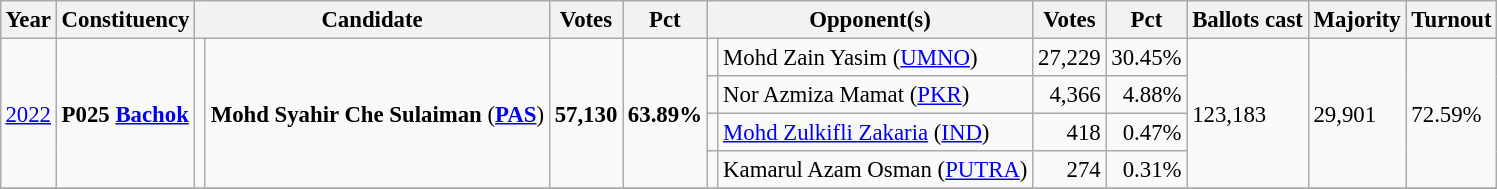<table class="wikitable" style="margin:0.5em ; font-size:95%">
<tr>
<th>Year</th>
<th>Constituency</th>
<th colspan="2">Candidate</th>
<th>Votes</th>
<th>Pct</th>
<th colspan="2">Opponent(s)</th>
<th>Votes</th>
<th>Pct</th>
<th>Ballots cast</th>
<th>Majority</th>
<th>Turnout</th>
</tr>
<tr>
<td rowspan="4"><a href='#'>2022</a></td>
<td rowspan="4"><strong>P025 <a href='#'>Bachok</a></strong></td>
<td rowspan="4" ></td>
<td rowspan="4"><strong>Mohd Syahir Che Sulaiman</strong> (<a href='#'><strong>PAS</strong></a>)</td>
<td rowspan="4"><strong>57,130</strong></td>
<td rowspan="4"><strong>63.89%</strong></td>
<td></td>
<td>Mohd Zain Yasim (<a href='#'>UMNO</a>)</td>
<td align="right">27,229</td>
<td align="right">30.45%</td>
<td rowspan="4">123,183</td>
<td rowspan="4">29,901</td>
<td rowspan="4">72.59%</td>
</tr>
<tr>
<td></td>
<td>Nor Azmiza Mamat (<a href='#'>PKR</a>)</td>
<td align="right">4,366</td>
<td align="right">4.88%</td>
</tr>
<tr>
<td></td>
<td><a href='#'>Mohd Zulkifli Zakaria</a> (<a href='#'>IND</a>)</td>
<td align="right">418</td>
<td align="right">0.47%</td>
</tr>
<tr>
<td></td>
<td>Kamarul Azam Osman (<a href='#'>PUTRA</a>)</td>
<td align="right">274</td>
<td align="right">0.31%</td>
</tr>
<tr>
</tr>
</table>
